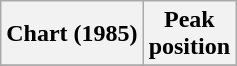<table class="wikitable sortable plainrowheaders">
<tr>
<th>Chart (1985)</th>
<th>Peak<br>position</th>
</tr>
<tr>
</tr>
</table>
